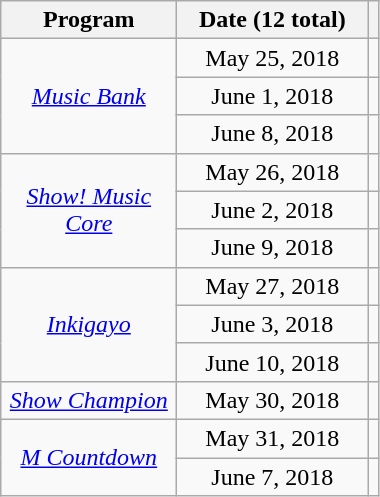<table class="sortable wikitable plainrowheaders" style="text-align:center">
<tr>
<th style="width:110px;">Program</th>
<th style="width:120px;">Date (12 total)</th>
<th class="unsortable"></th>
</tr>
<tr>
<td rowspan="3"><em><a href='#'>Music Bank</a></em></td>
<td>May 25, 2018</td>
<td></td>
</tr>
<tr>
<td>June 1, 2018</td>
<td></td>
</tr>
<tr>
<td>June 8, 2018</td>
<td></td>
</tr>
<tr>
<td rowspan="3"><em><a href='#'>Show! Music Core</a></em></td>
<td>May 26, 2018</td>
<td></td>
</tr>
<tr>
<td>June 2, 2018</td>
<td></td>
</tr>
<tr>
<td>June 9, 2018</td>
<td></td>
</tr>
<tr>
<td rowspan="3"><em><a href='#'>Inkigayo</a></em></td>
<td>May 27, 2018</td>
<td></td>
</tr>
<tr>
<td>June 3, 2018</td>
<td></td>
</tr>
<tr>
<td>June 10, 2018</td>
<td></td>
</tr>
<tr>
<td><em><a href='#'>Show Champion</a></em></td>
<td>May 30, 2018</td>
<td></td>
</tr>
<tr>
<td rowspan="2"><em><a href='#'>M Countdown</a></em></td>
<td>May 31, 2018</td>
<td></td>
</tr>
<tr>
<td>June 7, 2018</td>
<td></td>
</tr>
</table>
